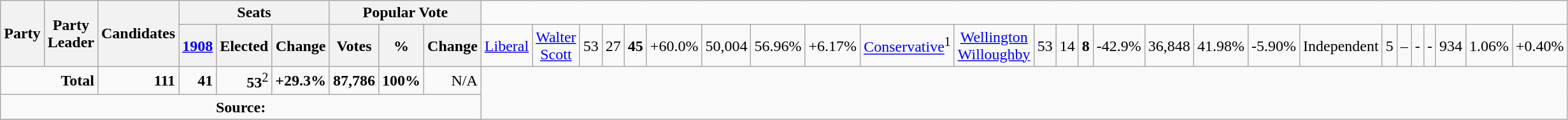<table class="wikitable">
<tr>
<th rowspan=2 colspan=2>Party</th>
<th rowspan=2>Party Leader</th>
<th rowspan=2>Candidates</th>
<th colspan=3>Seats</th>
<th colspan=3>Popular Vote</th>
</tr>
<tr>
<th><a href='#'>1908</a></th>
<th>Elected</th>
<th>Change</th>
<th>Votes</th>
<th>%</th>
<th>Change<br></th>
<td><a href='#'>Liberal</a></td>
<td align="center"><a href='#'>Walter Scott</a></td>
<td align="right">53</td>
<td align="right">27</td>
<td align="right"><strong>45</strong></td>
<td align="right">+60.0%</td>
<td align="right">50,004</td>
<td align="right">56.96%</td>
<td align="right">+6.17%<br></td>
<td><a href='#'>Conservative</a><sup>1</sup></td>
<td align="center"><a href='#'>Wellington Willoughby</a></td>
<td align="right">53</td>
<td align="right">14</td>
<td align="right"><strong>8</strong></td>
<td align="right">-42.9%</td>
<td align="right">36,848</td>
<td align="right">41.98%</td>
<td align="right">-5.90%<br></td>
<td colspan=2>Independent</td>
<td align="right">5</td>
<td align="right">–</td>
<td align="right">-</td>
<td align="right">-</td>
<td align="right">934</td>
<td align="right">1.06%</td>
<td align="right">+0.40%</td>
</tr>
<tr>
<td colspan=3 align="right"><strong>Total</strong></td>
<td align="right"><strong>111</strong></td>
<td align="right"><strong>41</strong></td>
<td align="right"><strong>53</strong><sup>2</sup></td>
<td align="right"><strong>+29.3%</strong></td>
<td align="right"><strong>87,786</strong></td>
<td align="right"><strong>100%</strong></td>
<td align="right">N/A</td>
</tr>
<tr>
<td align="center" colspan=10><strong>Source:</strong> </td>
</tr>
<tr>
</tr>
</table>
